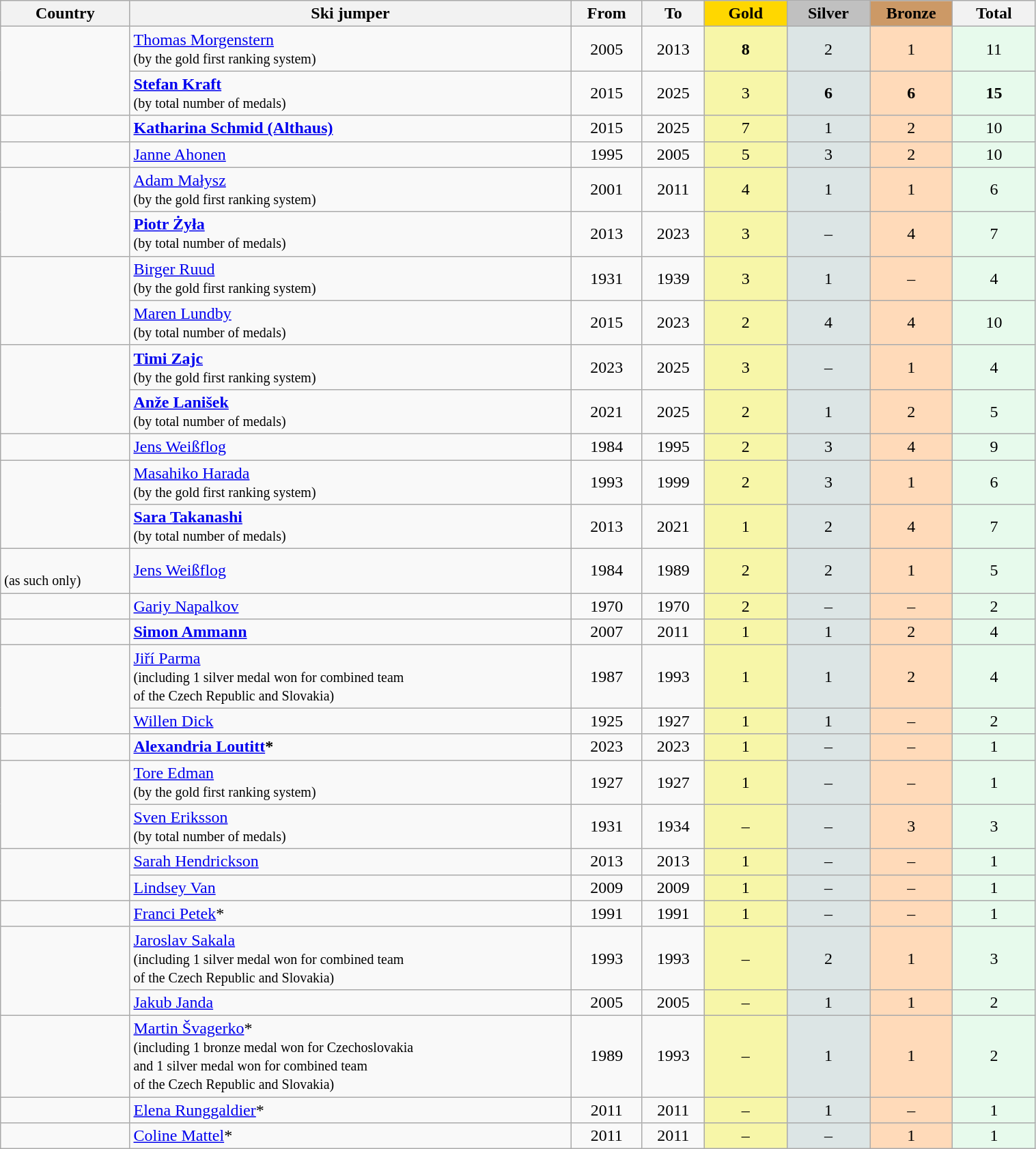<table class="wikitable plainrowheaders" width=80% style="text-align:center;">
<tr style="background-color:#EDEDED;">
<th class="hintergrundfarbe5">Country</th>
<th class="hintergrundfarbe5">Ski jumper</th>
<th class="hintergrundfarbe5" width:9%">From</th>
<th class="hintergrundfarbe5" width:9%">To</th>
<th style="background:    gold; width:8%">Gold</th>
<th style="background:  silver; width:8%">Silver</th>
<th style="background: #CC9966; width:8%">Bronze</th>
<th class="hintergrundfarbe5" style="width:8%">Total</th>
</tr>
<tr>
<td rowspan=2 align="left"></td>
<td align="left"><a href='#'>Thomas Morgenstern</a><br><small>(by the gold first ranking system) </small></td>
<td>2005</td>
<td>2013</td>
<td bgcolor="#F7F6A8"><strong>8</strong></td>
<td bgcolor="#DCE5E5">2</td>
<td bgcolor="#FFDAB9">1</td>
<td bgcolor="#E7FAEC">11</td>
</tr>
<tr align="center">
<td align="left"><strong><a href='#'>Stefan Kraft</a></strong><br><small>(by total number of medals) </small></td>
<td>2015</td>
<td>2025</td>
<td bgcolor="#F7F6A8">3</td>
<td bgcolor="#DCE5E5"><strong>6</strong></td>
<td bgcolor="#FFDAB9"><strong>6</strong></td>
<td bgcolor="#E7FAEC"><strong>15</strong></td>
</tr>
<tr align="center">
<td align="left"></td>
<td align="left"><strong><a href='#'>Katharina Schmid (Althaus)</a></strong></td>
<td>2015</td>
<td>2025</td>
<td bgcolor="#F7F6A8">7</td>
<td bgcolor="#DCE5E5">1</td>
<td bgcolor="#FFDAB9">2</td>
<td bgcolor="#E7FAEC">10</td>
</tr>
<tr align="center">
<td align="left"></td>
<td align="left"><a href='#'>Janne Ahonen</a></td>
<td>1995</td>
<td>2005</td>
<td bgcolor="#F7F6A8">5</td>
<td bgcolor="#DCE5E5">3</td>
<td bgcolor="#FFDAB9">2</td>
<td bgcolor="#E7FAEC">10</td>
</tr>
<tr align="center">
<td rowspan=2 align="left"></td>
<td align="left"><a href='#'>Adam Małysz</a><br><small>(by the gold first ranking system) </small></td>
<td>2001</td>
<td>2011</td>
<td bgcolor="#F7F6A8">4</td>
<td bgcolor="#DCE5E5">1</td>
<td bgcolor="#FFDAB9">1</td>
<td bgcolor="#E7FAEC">6</td>
</tr>
<tr align="center">
<td align="left"><strong><a href='#'>Piotr Żyła</a></strong><br><small>(by total number of medals) </small></td>
<td align="center">2013</td>
<td align="center">2023</td>
<td bgcolor="#F7F6A8" align="center">3</td>
<td bgcolor="#DCE5E5" align="center">–</td>
<td bgcolor="#FFDAB9" align="center">4</td>
<td bgcolor="#E7FAEC" align="center">7</td>
</tr>
<tr align="center">
<td rowspan=2 align="left"></td>
<td align="left"><a href='#'>Birger Ruud</a><br><small>(by the gold first ranking system) </small></td>
<td>1931</td>
<td>1939</td>
<td bgcolor="#F7F6A8">3</td>
<td bgcolor="#DCE5E5">1</td>
<td bgcolor="#FFDAB9">–</td>
<td bgcolor="#E7FAEC">4</td>
</tr>
<tr align="center">
<td align="left"><a href='#'>Maren Lundby</a><br><small>(by total number of medals) </small></td>
<td align="center">2015</td>
<td align="center">2023</td>
<td bgcolor="#F7F6A8" align="center">2</td>
<td bgcolor="#DCE5E5" align="center">4</td>
<td bgcolor="#FFDAB9" align="center">4</td>
<td bgcolor="#E7FAEC" align="center">10</td>
</tr>
<tr align="center">
<td rowspan=2 align="left"></td>
<td align="left"><strong><a href='#'>Timi Zajc</a></strong><br><small>(by the gold first ranking system) </small></td>
<td>2023</td>
<td>2025</td>
<td bgcolor="#F7F6A8">3</td>
<td bgcolor="#DCE5E5">–</td>
<td bgcolor="#FFDAB9">1</td>
<td bgcolor="#E7FAEC">4</td>
</tr>
<tr align="center">
<td align="left"><strong><a href='#'>Anže Lanišek</a></strong><br><small>(by total number of medals) </small></td>
<td>2021</td>
<td>2025</td>
<td bgcolor="#F7F6A8">2</td>
<td bgcolor="#DCE5E5">1</td>
<td bgcolor="#FFDAB9">2</td>
<td bgcolor="#E7FAEC">5</td>
</tr>
<tr align="center">
<td align="left"> <br> </td>
<td align="left"><a href='#'>Jens Weißflog</a></td>
<td>1984</td>
<td>1995</td>
<td bgcolor="#F7F6A8">2</td>
<td bgcolor="#DCE5E5">3</td>
<td bgcolor="#FFDAB9">4</td>
<td bgcolor="#E7FAEC">9</td>
</tr>
<tr align="center">
<td rowspan=2 align="left"></td>
<td align="left"><a href='#'>Masahiko Harada</a><br><small>(by the gold first ranking system) </small></td>
<td>1993</td>
<td>1999</td>
<td bgcolor="#F7F6A8">2</td>
<td bgcolor="#DCE5E5">3</td>
<td bgcolor="#FFDAB9">1</td>
<td bgcolor="#E7FAEC">6</td>
</tr>
<tr align="center">
<td align="left"><strong><a href='#'>Sara Takanashi</a></strong><br><small>(by total number of medals) </small></td>
<td>2013</td>
<td>2021</td>
<td bgcolor="#F7F6A8">1</td>
<td bgcolor="#DCE5E5">2</td>
<td bgcolor="#FFDAB9">4</td>
<td bgcolor="#E7FAEC">7</td>
</tr>
<tr align="center">
<td align="left"> <br><small>(as such only)</small></td>
<td align="left"><a href='#'>Jens Weißflog</a></td>
<td>1984</td>
<td>1989</td>
<td bgcolor="#F7F6A8">2</td>
<td bgcolor="#DCE5E5">2</td>
<td bgcolor="#FFDAB9">1</td>
<td bgcolor="#E7FAEC">5</td>
</tr>
<tr align="center">
<td align="left"></td>
<td align="left"><a href='#'>Gariy Napalkov</a></td>
<td>1970</td>
<td>1970</td>
<td bgcolor="#F7F6A8">2</td>
<td bgcolor="#DCE5E5">–</td>
<td bgcolor="#FFDAB9">–</td>
<td bgcolor="#E7FAEC">2</td>
</tr>
<tr align="center">
<td align="left"></td>
<td align="left"><strong><a href='#'>Simon Ammann</a></strong></td>
<td>2007</td>
<td>2011</td>
<td bgcolor="#F7F6A8">1</td>
<td bgcolor="#DCE5E5">1</td>
<td bgcolor="#FFDAB9">2</td>
<td bgcolor="#E7FAEC">4</td>
</tr>
<tr align="center">
<td rowspan=2 align="left"></td>
<td align="left"><a href='#'>Jiří Parma</a><br><small>(including 1 silver medal won for combined team<br> of the Czech Republic and Slovakia)</small></td>
<td>1987</td>
<td>1993</td>
<td bgcolor="#F7F6A8">1</td>
<td bgcolor="#DCE5E5">1</td>
<td bgcolor="#FFDAB9">2</td>
<td bgcolor="#E7FAEC">4</td>
</tr>
<tr align="center">
<td align="left"><a href='#'>Willen Dick</a></td>
<td>1925</td>
<td>1927</td>
<td bgcolor="#F7F6A8">1</td>
<td bgcolor="#DCE5E5">1</td>
<td bgcolor="#FFDAB9">–</td>
<td bgcolor="#E7FAEC">2</td>
</tr>
<tr align="center">
<td align="left"></td>
<td align="left"><strong><a href='#'>Alexandria Loutitt</a>*</strong></td>
<td>2023</td>
<td>2023</td>
<td bgcolor="#F7F6A8">1</td>
<td bgcolor="#DCE5E5">–</td>
<td bgcolor="#FFDAB9">–</td>
<td bgcolor="#E7FAEC">1</td>
</tr>
<tr align="center">
<td rowspan=2 align="left"></td>
<td align="left"><a href='#'>Tore Edman</a><br><small>(by the gold first ranking system)  </small></td>
<td>1927</td>
<td>1927</td>
<td bgcolor="#F7F6A8">1</td>
<td bgcolor="#DCE5E5">–</td>
<td bgcolor="#FFDAB9">–</td>
<td bgcolor="#E7FAEC">1</td>
</tr>
<tr align="center">
<td align="left"><a href='#'>Sven Eriksson</a><br><small>(by total number of medals) </small></td>
<td>1931</td>
<td>1934</td>
<td bgcolor="#F7F6A8">–</td>
<td bgcolor="#DCE5E5">–</td>
<td bgcolor="#FFDAB9">3</td>
<td bgcolor="#E7FAEC">3</td>
</tr>
<tr align="center">
<td rowspan=2 align="left"></td>
<td align="left"><a href='#'>Sarah Hendrickson</a></td>
<td>2013</td>
<td>2013</td>
<td bgcolor="#F7F6A8">1</td>
<td bgcolor="#DCE5E5">–</td>
<td bgcolor="#FFDAB9">–</td>
<td bgcolor="#E7FAEC">1</td>
</tr>
<tr align="center">
<td align="left"><a href='#'>Lindsey Van</a></td>
<td>2009</td>
<td>2009</td>
<td bgcolor="#F7F6A8">1</td>
<td bgcolor="#DCE5E5">–</td>
<td bgcolor="#FFDAB9">–</td>
<td bgcolor="#E7FAEC">1</td>
</tr>
<tr align="center">
<td align="left"></td>
<td align="left"><a href='#'>Franci Petek</a>*</td>
<td>1991</td>
<td>1991</td>
<td bgcolor="#F7F6A8">1</td>
<td bgcolor="#DCE5E5">–</td>
<td bgcolor="#FFDAB9">–</td>
<td bgcolor="#E7FAEC">1</td>
</tr>
<tr align="center">
<td rowspan=2 align="left"></td>
<td align="left"><a href='#'>Jaroslav Sakala</a><br><small>(including 1 silver medal won for combined team<br> of the Czech Republic and Slovakia)</small></td>
<td>1993</td>
<td>1993</td>
<td bgcolor="#F7F6A8">–</td>
<td bgcolor="#DCE5E5">2</td>
<td bgcolor="#FFDAB9">1</td>
<td bgcolor="#E7FAEC">3</td>
</tr>
<tr align="center">
<td align="left"><a href='#'>Jakub Janda</a></td>
<td>2005</td>
<td>2005</td>
<td bgcolor="#F7F6A8">–</td>
<td bgcolor="#DCE5E5">1</td>
<td bgcolor="#FFDAB9">1</td>
<td bgcolor="#E7FAEC">2</td>
</tr>
<tr align="center">
<td align="left"></td>
<td align="left"><a href='#'>Martin Švagerko</a>*<br><small>(including 1 bronze medal won for Czechoslovakia<br> and 1 silver medal won for combined team<br> of the Czech Republic and Slovakia)</small></td>
<td>1989</td>
<td>1993</td>
<td bgcolor="#F7F6A8">–</td>
<td bgcolor="#DCE5E5">1</td>
<td bgcolor="#FFDAB9">1</td>
<td bgcolor="#E7FAEC">2</td>
</tr>
<tr align="center">
<td align="left"></td>
<td align="left"><a href='#'>Elena Runggaldier</a>*</td>
<td>2011</td>
<td>2011</td>
<td bgcolor="#F7F6A8">–</td>
<td bgcolor="#DCE5E5">1</td>
<td bgcolor="#FFDAB9">–</td>
<td bgcolor="#E7FAEC">1</td>
</tr>
<tr align="center">
<td align="left"></td>
<td align="left"><a href='#'>Coline Mattel</a>*</td>
<td>2011</td>
<td>2011</td>
<td bgcolor="#F7F6A8">–</td>
<td bgcolor="#DCE5E5">–</td>
<td bgcolor="#FFDAB9">1</td>
<td bgcolor="#E7FAEC">1</td>
</tr>
</table>
